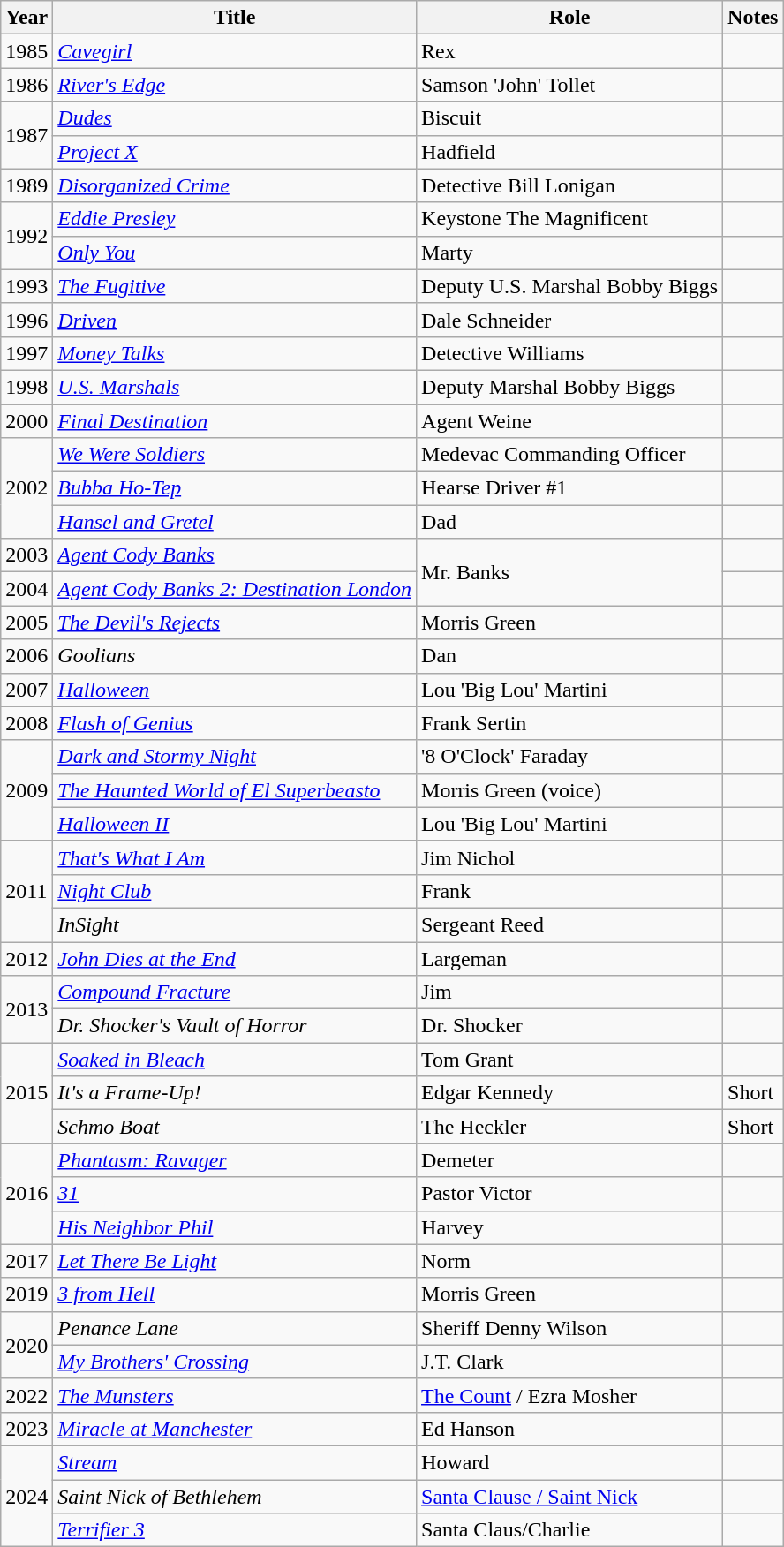<table class="wikitable sortable">
<tr>
<th>Year</th>
<th>Title</th>
<th>Role</th>
<th class="unsortable">Notes</th>
</tr>
<tr>
<td>1985</td>
<td><em><a href='#'>Cavegirl</a></em></td>
<td>Rex</td>
<td></td>
</tr>
<tr>
<td>1986</td>
<td><em><a href='#'>River's Edge</a></em></td>
<td>Samson 'John' Tollet</td>
<td></td>
</tr>
<tr>
<td rowspan="2">1987</td>
<td><em><a href='#'>Dudes</a></em></td>
<td>Biscuit</td>
<td></td>
</tr>
<tr>
<td><em><a href='#'>Project X</a></em></td>
<td>Hadfield</td>
<td></td>
</tr>
<tr>
<td>1989</td>
<td><em><a href='#'>Disorganized Crime</a></em></td>
<td>Detective Bill Lonigan</td>
<td></td>
</tr>
<tr>
<td rowspan="2">1992</td>
<td><em><a href='#'>Eddie Presley</a></em></td>
<td>Keystone The Magnificent</td>
<td></td>
</tr>
<tr>
<td><em><a href='#'>Only You</a></em></td>
<td>Marty</td>
<td></td>
</tr>
<tr>
<td>1993</td>
<td><em><a href='#'>The Fugitive</a></em></td>
<td>Deputy U.S. Marshal Bobby Biggs</td>
<td></td>
</tr>
<tr>
<td>1996</td>
<td><em><a href='#'>Driven</a></em></td>
<td>Dale Schneider</td>
<td></td>
</tr>
<tr>
<td>1997</td>
<td><em><a href='#'>Money Talks</a></em></td>
<td>Detective Williams</td>
<td></td>
</tr>
<tr>
<td>1998</td>
<td><em><a href='#'>U.S. Marshals</a></em></td>
<td>Deputy Marshal Bobby Biggs</td>
<td></td>
</tr>
<tr>
<td>2000</td>
<td><em><a href='#'>Final Destination</a></em></td>
<td>Agent Weine</td>
<td></td>
</tr>
<tr>
<td rowspan="3">2002</td>
<td><em><a href='#'>We Were Soldiers</a></em></td>
<td>Medevac Commanding Officer</td>
<td></td>
</tr>
<tr>
<td><em><a href='#'>Bubba Ho-Tep</a></em></td>
<td>Hearse Driver #1</td>
<td></td>
</tr>
<tr>
<td><em><a href='#'>Hansel and Gretel</a></em></td>
<td>Dad</td>
<td></td>
</tr>
<tr>
<td>2003</td>
<td><em><a href='#'>Agent Cody Banks</a></em></td>
<td rowspan="2">Mr. Banks</td>
<td></td>
</tr>
<tr>
<td>2004</td>
<td><em><a href='#'>Agent Cody Banks 2: Destination London</a></em></td>
<td></td>
</tr>
<tr>
<td>2005</td>
<td><em><a href='#'>The Devil's Rejects</a></em></td>
<td>Morris Green</td>
<td></td>
</tr>
<tr>
<td>2006</td>
<td><em>Goolians</em></td>
<td>Dan</td>
<td></td>
</tr>
<tr>
<td>2007</td>
<td><em><a href='#'>Halloween</a></em></td>
<td>Lou 'Big Lou' Martini</td>
<td></td>
</tr>
<tr>
<td>2008</td>
<td><em><a href='#'>Flash of Genius</a></em></td>
<td>Frank Sertin</td>
<td></td>
</tr>
<tr>
<td rowspan="3">2009</td>
<td><em><a href='#'>Dark and Stormy Night</a></em></td>
<td>'8 O'Clock' Faraday</td>
<td></td>
</tr>
<tr>
<td><em><a href='#'>The Haunted World of El Superbeasto</a></em></td>
<td>Morris Green (voice)</td>
<td></td>
</tr>
<tr>
<td><em><a href='#'>Halloween II</a></em></td>
<td>Lou 'Big Lou' Martini</td>
<td></td>
</tr>
<tr>
<td rowspan="3">2011</td>
<td><em><a href='#'>That's What I Am</a></em></td>
<td>Jim Nichol</td>
<td></td>
</tr>
<tr>
<td><em><a href='#'>Night Club</a></em></td>
<td>Frank</td>
<td></td>
</tr>
<tr>
<td><em>InSight</em></td>
<td>Sergeant Reed</td>
<td></td>
</tr>
<tr>
<td>2012</td>
<td><em><a href='#'>John Dies at the End</a></em></td>
<td>Largeman</td>
<td></td>
</tr>
<tr>
<td rowspan="2">2013</td>
<td><em><a href='#'>Compound Fracture</a></em></td>
<td>Jim</td>
<td></td>
</tr>
<tr>
<td><em>Dr. Shocker's Vault of Horror</em></td>
<td>Dr. Shocker</td>
<td></td>
</tr>
<tr>
<td rowspan="3">2015</td>
<td><em><a href='#'>Soaked in Bleach</a></em></td>
<td>Tom Grant</td>
<td></td>
</tr>
<tr>
<td><em>It's a Frame-Up!</em></td>
<td>Edgar Kennedy</td>
<td>Short</td>
</tr>
<tr>
<td><em>Schmo Boat</em></td>
<td>The Heckler</td>
<td>Short</td>
</tr>
<tr>
<td rowspan="3">2016</td>
<td><em><a href='#'>Phantasm: Ravager</a></em></td>
<td>Demeter</td>
<td></td>
</tr>
<tr>
<td><em><a href='#'>31</a></em></td>
<td>Pastor Victor</td>
<td></td>
</tr>
<tr>
<td><em><a href='#'>His Neighbor Phil</a></em></td>
<td>Harvey</td>
<td></td>
</tr>
<tr>
<td>2017</td>
<td><em><a href='#'>Let There Be Light</a></em></td>
<td>Norm</td>
<td></td>
</tr>
<tr>
<td>2019</td>
<td><em><a href='#'>3 from Hell</a></em></td>
<td>Morris Green</td>
<td></td>
</tr>
<tr>
<td rowspan="2">2020</td>
<td><em>Penance Lane</em></td>
<td>Sheriff Denny Wilson</td>
<td></td>
</tr>
<tr>
<td><em><a href='#'>My Brothers' Crossing</a></em></td>
<td>J.T. Clark</td>
<td></td>
</tr>
<tr>
<td>2022</td>
<td><em><a href='#'>The Munsters</a></em></td>
<td><a href='#'>The Count</a> / Ezra Mosher</td>
<td></td>
</tr>
<tr>
<td>2023</td>
<td><em><a href='#'>Miracle at Manchester</a></em></td>
<td>Ed Hanson</td>
<td></td>
</tr>
<tr>
<td rowspan="3">2024</td>
<td><em><a href='#'>Stream</a></em></td>
<td>Howard</td>
<td></td>
</tr>
<tr>
<td><em>Saint Nick of Bethlehem</em></td>
<td><a href='#'>Santa Clause / Saint Nick</a></td>
<td></td>
</tr>
<tr>
<td><em><a href='#'>Terrifier 3</a></em></td>
<td>Santa Claus/Charlie</td>
<td></td>
</tr>
</table>
